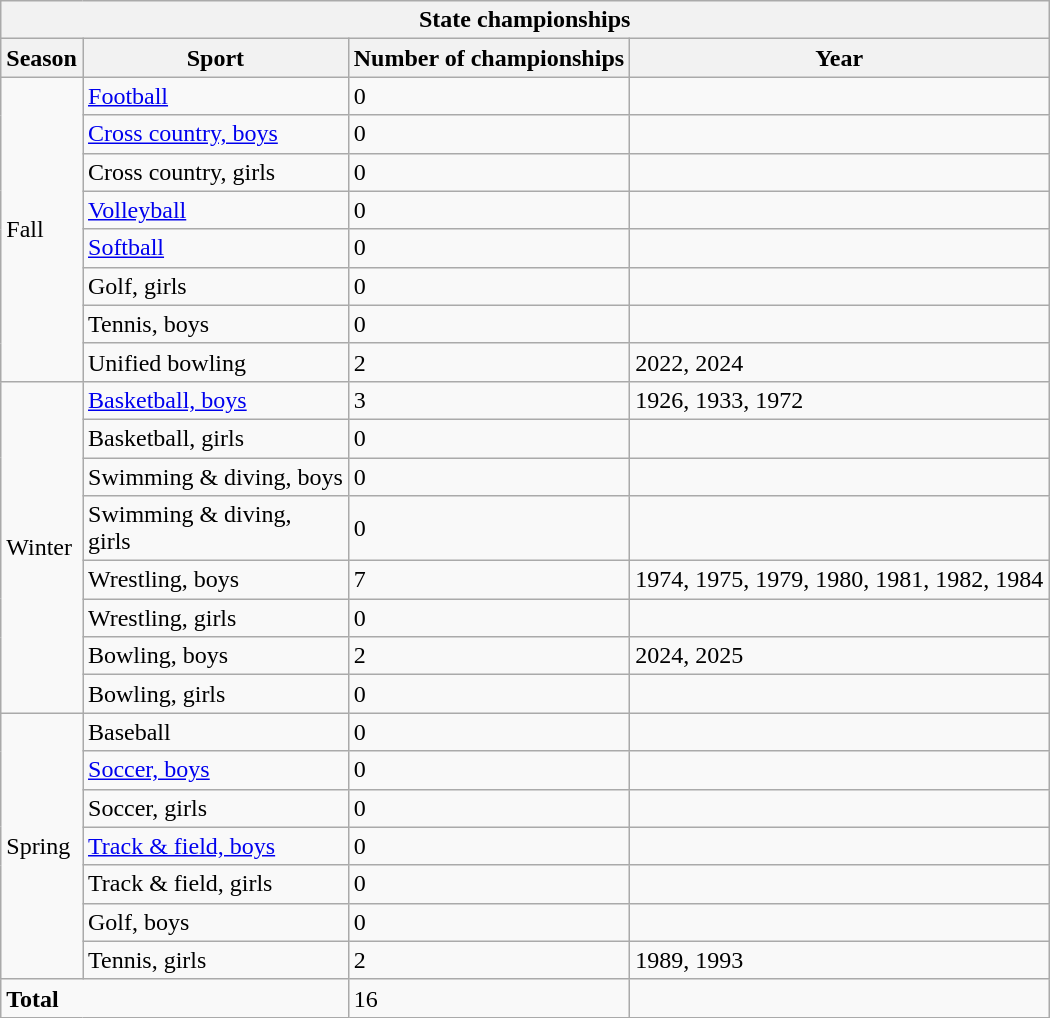<table class="wikitable">
<tr>
<th colspan="4">State championships</th>
</tr>
<tr>
<th>Season</th>
<th>Sport</th>
<th>Number of championships</th>
<th>Year</th>
</tr>
<tr>
<td rowspan="8">Fall</td>
<td><a href='#'>Football</a></td>
<td>0</td>
<td></td>
</tr>
<tr>
<td><a href='#'>Cross country, boys</a></td>
<td>0</td>
<td></td>
</tr>
<tr>
<td>Cross country, girls</td>
<td>0</td>
<td></td>
</tr>
<tr>
<td><a href='#'>Volleyball</a></td>
<td>0</td>
<td></td>
</tr>
<tr>
<td><a href='#'>Softball</a></td>
<td>0</td>
<td></td>
</tr>
<tr>
<td>Golf, girls</td>
<td>0</td>
<td></td>
</tr>
<tr>
<td>Tennis, boys</td>
<td>0</td>
<td></td>
</tr>
<tr>
<td>Unified bowling</td>
<td>2</td>
<td>2022, 2024</td>
</tr>
<tr>
<td rowspan="8">Winter</td>
<td><a href='#'>Basketball, boys</a></td>
<td>3</td>
<td>1926, 1933, 1972</td>
</tr>
<tr>
<td>Basketball, girls</td>
<td>0</td>
<td></td>
</tr>
<tr>
<td>Swimming & diving, boys</td>
<td>0</td>
<td></td>
</tr>
<tr>
<td>Swimming & diving,<br>girls</td>
<td>0</td>
<td></td>
</tr>
<tr>
<td>Wrestling, boys</td>
<td>7</td>
<td>1974, 1975, 1979, 1980, 1981, 1982, 1984</td>
</tr>
<tr>
<td>Wrestling, girls</td>
<td>0</td>
<td></td>
</tr>
<tr>
<td>Bowling, boys</td>
<td>2</td>
<td>2024, 2025</td>
</tr>
<tr>
<td>Bowling, girls</td>
<td>0</td>
<td></td>
</tr>
<tr>
<td rowspan="7">Spring</td>
<td>Baseball</td>
<td>0</td>
<td></td>
</tr>
<tr>
<td><a href='#'>Soccer, boys</a></td>
<td>0</td>
<td></td>
</tr>
<tr>
<td>Soccer, girls</td>
<td>0</td>
<td></td>
</tr>
<tr>
<td><a href='#'>Track & field, boys</a></td>
<td>0</td>
<td></td>
</tr>
<tr>
<td>Track & field, girls</td>
<td>0</td>
<td></td>
</tr>
<tr>
<td>Golf, boys</td>
<td>0</td>
<td></td>
</tr>
<tr>
<td>Tennis, girls</td>
<td>2</td>
<td>1989, 1993</td>
</tr>
<tr>
<td colspan="2"><strong>Total</strong></td>
<td>16</td>
</tr>
</table>
